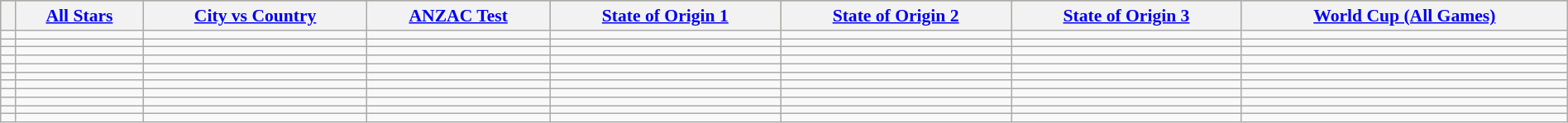<table class="wikitable"  style="width:100%; font-size:90%;">
<tr style="background:#bdb76b;">
<th></th>
<th><a href='#'>All Stars</a></th>
<th><a href='#'>City vs Country</a></th>
<th><a href='#'>ANZAC Test</a></th>
<th><a href='#'>State of Origin 1</a></th>
<th><a href='#'>State of Origin 2</a></th>
<th><a href='#'>State of Origin 3</a></th>
<th><a href='#'>World Cup (All Games)</a></th>
</tr>
<tr>
<td></td>
<td></td>
<td></td>
<td></td>
<td></td>
<td></td>
<td></td>
<td></td>
</tr>
<tr>
<td></td>
<td></td>
<td></td>
<td></td>
<td></td>
<td></td>
<td></td>
<td></td>
</tr>
<tr>
<td></td>
<td></td>
<td></td>
<td></td>
<td></td>
<td></td>
<td></td>
<td></td>
</tr>
<tr>
<td></td>
<td></td>
<td></td>
<td></td>
<td></td>
<td></td>
<td></td>
<td></td>
</tr>
<tr>
<td></td>
<td></td>
<td></td>
<td></td>
<td></td>
<td></td>
<td></td>
<td></td>
</tr>
<tr>
<td></td>
<td></td>
<td></td>
<td></td>
<td></td>
<td></td>
<td></td>
<td></td>
</tr>
<tr>
<td></td>
<td></td>
<td></td>
<td></td>
<td></td>
<td></td>
<td></td>
<td></td>
</tr>
<tr>
<td></td>
<td></td>
<td></td>
<td></td>
<td></td>
<td></td>
<td></td>
<td></td>
</tr>
<tr>
<td></td>
<td></td>
<td></td>
<td></td>
<td></td>
<td></td>
<td></td>
<td></td>
</tr>
<tr>
<td></td>
<td></td>
<td></td>
<td></td>
<td></td>
<td></td>
<td></td>
<td></td>
</tr>
<tr>
<td></td>
<td></td>
<td></td>
<td></td>
<td></td>
<td></td>
<td></td>
<td></td>
</tr>
</table>
